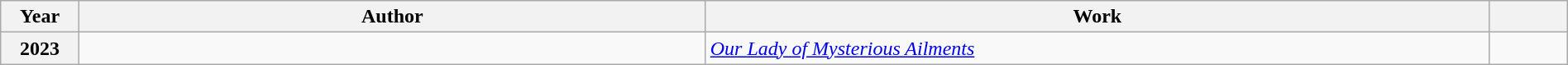<table class="wikitable sortable mw-collapsible" style="width:100%">
<tr>
<th scope="col" width=5%>Year</th>
<th scope="col" width=40%>Author</th>
<th scope="col" width=50%>Work</th>
<th scope="col" width=5%></th>
</tr>
<tr>
<th>2023</th>
<td></td>
<td><em><a href='#'>Our Lady of Mysterious Ailments</a></em></td>
<td></td>
</tr>
</table>
